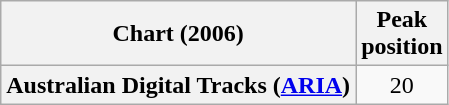<table class="wikitable plainrowheaders" style="text-align:center">
<tr>
<th scope="col">Chart (2006)</th>
<th scope="col">Peak<br>position</th>
</tr>
<tr>
<th scope="row">Australian Digital Tracks (<a href='#'>ARIA</a>)</th>
<td>20</td>
</tr>
</table>
